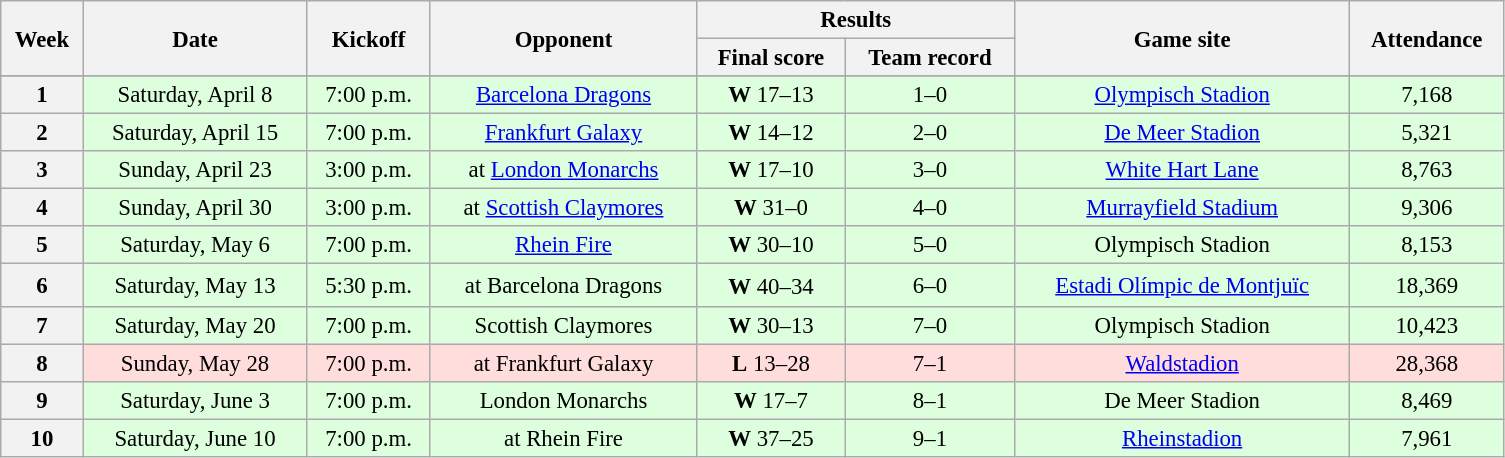<table class="wikitable" style="font-size:95%; text-align:center; width:66em">
<tr>
<th rowspan="2">Week</th>
<th rowspan="2">Date</th>
<th rowspan="2">Kickoff </th>
<th rowspan="2">Opponent</th>
<th colspan="2">Results</th>
<th rowspan="2">Game site</th>
<th rowspan="2">Attendance</th>
</tr>
<tr>
<th>Final score</th>
<th>Team record</th>
</tr>
<tr>
</tr>
<tr bgcolor="#DDFFDD">
<th>1</th>
<td>Saturday, April 8</td>
<td>7:00 p.m.</td>
<td><a href='#'>Barcelona Dragons</a></td>
<td><strong>W</strong> 17–13</td>
<td>1–0</td>
<td><a href='#'>Olympisch Stadion</a></td>
<td>7,168</td>
</tr>
<tr bgcolor="#DDFFDD">
<th>2</th>
<td>Saturday, April 15</td>
<td>7:00 p.m.</td>
<td><a href='#'>Frankfurt Galaxy</a></td>
<td><strong>W</strong> 14–12</td>
<td>2–0</td>
<td><a href='#'>De Meer Stadion</a></td>
<td>5,321</td>
</tr>
<tr bgcolor="#DDFFDD">
<th>3</th>
<td>Sunday, April 23</td>
<td>3:00 p.m.</td>
<td>at <a href='#'>London Monarchs</a></td>
<td><strong>W</strong> 17–10</td>
<td>3–0</td>
<td><a href='#'>White Hart Lane</a></td>
<td>8,763</td>
</tr>
<tr bgcolor="#DDFFDD">
<th>4</th>
<td>Sunday, April 30</td>
<td>3:00 p.m.</td>
<td>at <a href='#'>Scottish Claymores</a></td>
<td><strong>W</strong> 31–0</td>
<td>4–0</td>
<td><a href='#'>Murrayfield Stadium</a></td>
<td>9,306</td>
</tr>
<tr bgcolor="#DDFFDD">
<th>5</th>
<td>Saturday, May 6</td>
<td>7:00 p.m.</td>
<td><a href='#'>Rhein Fire</a></td>
<td><strong>W</strong> 30–10</td>
<td>5–0</td>
<td>Olympisch Stadion</td>
<td>8,153</td>
</tr>
<tr bgcolor="#DDFFDD">
<th>6</th>
<td>Saturday, May 13</td>
<td>5:30 p.m.</td>
<td>at Barcelona Dragons</td>
<td><strong>W</strong> 40–34 <sup></sup></td>
<td>6–0</td>
<td><a href='#'>Estadi Olímpic de Montjuïc</a></td>
<td>18,369</td>
</tr>
<tr bgcolor="#DDFFDD">
<th>7</th>
<td>Saturday, May 20</td>
<td>7:00 p.m.</td>
<td>Scottish Claymores</td>
<td><strong>W</strong> 30–13</td>
<td>7–0</td>
<td>Olympisch Stadion</td>
<td>10,423</td>
</tr>
<tr bgcolor="#FFDDDD">
<th>8</th>
<td>Sunday, May 28</td>
<td>7:00 p.m.</td>
<td>at Frankfurt Galaxy</td>
<td><strong>L</strong>  13–28</td>
<td>7–1</td>
<td><a href='#'>Waldstadion</a></td>
<td>28,368</td>
</tr>
<tr bgcolor="#DDFFDD">
<th>9</th>
<td>Saturday, June 3</td>
<td>7:00 p.m.</td>
<td>London Monarchs</td>
<td><strong>W</strong> 17–7</td>
<td>8–1</td>
<td>De Meer Stadion</td>
<td>8,469</td>
</tr>
<tr bgcolor="#DDFFDD">
<th>10</th>
<td>Saturday, June 10</td>
<td>7:00 p.m.</td>
<td>at Rhein Fire</td>
<td><strong>W</strong> 37–25</td>
<td>9–1</td>
<td><a href='#'>Rheinstadion</a></td>
<td>7,961</td>
</tr>
</table>
